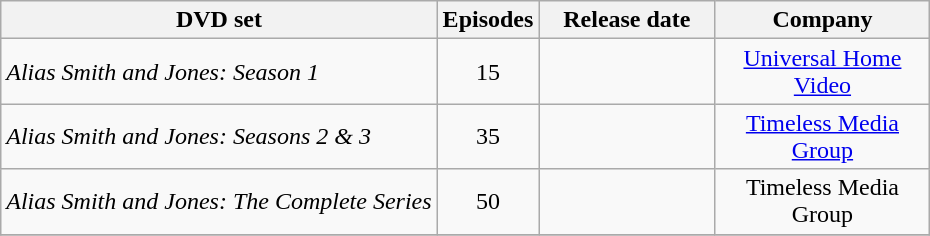<table class=wikitable style="text-align:center">
<tr>
<th>DVD set</th>
<th>Episodes</th>
<th width=110px>Release date</th>
<th width=136px>Company</th>
</tr>
<tr>
<td align="left"><em>Alias Smith and Jones: Season 1</em></td>
<td>15</td>
<td></td>
<td><a href='#'>Universal Home Video</a></td>
</tr>
<tr>
<td align="left"><em>Alias Smith and Jones: Seasons 2 & 3</em></td>
<td>35</td>
<td></td>
<td><a href='#'>Timeless Media Group</a></td>
</tr>
<tr>
<td align="left"><em>Alias Smith and Jones: The Complete Series</em></td>
<td>50</td>
<td></td>
<td>Timeless Media Group</td>
</tr>
<tr>
</tr>
</table>
